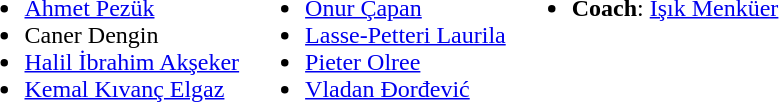<table>
<tr valign="top">
<td><br><ul><li> <a href='#'>Ahmet Pezük</a></li><li> Caner Dengin</li><li> <a href='#'>Halil İbrahim Akşeker</a></li><li> <a href='#'>Kemal Kıvanç Elgaz</a></li></ul></td>
<td><br><ul><li> <a href='#'>Onur Çapan</a></li><li> <a href='#'>Lasse-Petteri Laurila</a></li><li> <a href='#'>Pieter Olree</a></li><li> <a href='#'>Vladan Đorđević</a></li></ul></td>
<td><br><ul><li><strong>Coach</strong>:  <a href='#'>Işık Menküer</a></li></ul></td>
</tr>
</table>
